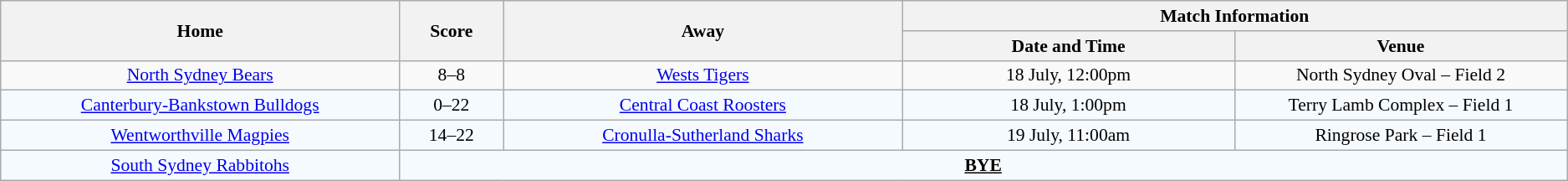<table class="wikitable" style="border-collapse:collapse; font-size:90%; text-align:center;">
<tr>
<th rowspan="2" width="12%">Home</th>
<th rowspan="2" width="3%">Score</th>
<th rowspan="2" width="12%">Away</th>
<th colspan="2">Match Information</th>
</tr>
<tr bgcolor="#EFEFEF">
<th width="10%">Date and Time</th>
<th width="10%">Venue</th>
</tr>
<tr>
<td> <a href='#'>North Sydney Bears</a></td>
<td>8–8</td>
<td> <a href='#'>Wests Tigers</a></td>
<td>18 July, 12:00pm</td>
<td>North Sydney Oval – Field 2</td>
</tr>
<tr bgcolor="#F5FAFF">
<td align="centre"> <a href='#'>Canterbury-Bankstown Bulldogs</a></td>
<td>0–22</td>
<td align="centre"> <a href='#'>Central Coast Roosters</a></td>
<td>18 July, 1:00pm</td>
<td>Terry Lamb Complex – Field 1</td>
</tr>
<tr bgcolor="#F5FAFF">
<td align="centre"> <a href='#'>Wentworthville Magpies</a></td>
<td>14–22</td>
<td align="centre"> <a href='#'>Cronulla-Sutherland Sharks</a></td>
<td>19 July, 11:00am</td>
<td>Ringrose Park – Field 1</td>
</tr>
<tr bgcolor="#F5FAFF">
<td align="centre"> <a href='#'>South Sydney Rabbitohs</a></td>
<td colspan="4"><strong><u>BYE</u></strong></td>
</tr>
</table>
